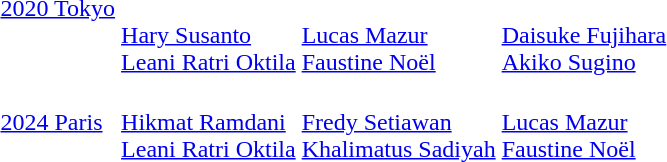<table>
<tr valign="top">
<td><a href='#'>2020 Tokyo</a><br></td>
<td><br><a href='#'>Hary Susanto</a><br><a href='#'>Leani Ratri Oktila</a></td>
<td><br><a href='#'>Lucas Mazur</a><br><a href='#'>Faustine Noël</a></td>
<td><br><a href='#'>Daisuke Fujihara</a><br><a href='#'>Akiko Sugino</a></td>
</tr>
<tr>
<td><a href='#'>2024 Paris</a><br></td>
<td><br><a href='#'>Hikmat Ramdani</a><br><a href='#'>Leani Ratri Oktila</a></td>
<td><br><a href='#'>Fredy Setiawan</a><br><a href='#'>Khalimatus Sadiyah</a></td>
<td><br><a href='#'>Lucas Mazur</a><br><a href='#'>Faustine Noël</a></td>
</tr>
</table>
